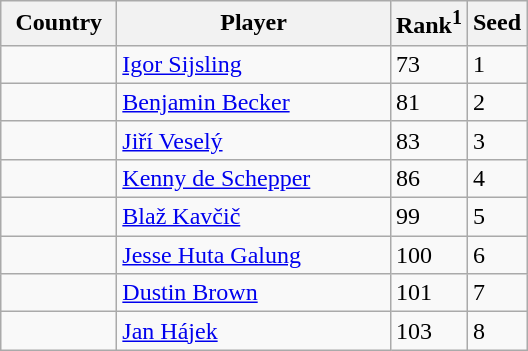<table class="sortable wikitable">
<tr>
<th width="70">Country</th>
<th width="175">Player</th>
<th>Rank<sup>1</sup></th>
<th>Seed</th>
</tr>
<tr>
<td></td>
<td><a href='#'>Igor Sijsling</a></td>
<td>73</td>
<td>1</td>
</tr>
<tr>
<td></td>
<td><a href='#'>Benjamin Becker</a></td>
<td>81</td>
<td>2</td>
</tr>
<tr>
<td></td>
<td><a href='#'>Jiří Veselý</a></td>
<td>83</td>
<td>3</td>
</tr>
<tr>
<td></td>
<td><a href='#'>Kenny de Schepper</a></td>
<td>86</td>
<td>4</td>
</tr>
<tr>
<td></td>
<td><a href='#'>Blaž Kavčič</a></td>
<td>99</td>
<td>5</td>
</tr>
<tr>
<td></td>
<td><a href='#'>Jesse Huta Galung</a></td>
<td>100</td>
<td>6</td>
</tr>
<tr>
<td></td>
<td><a href='#'>Dustin Brown</a></td>
<td>101</td>
<td>7</td>
</tr>
<tr>
<td></td>
<td><a href='#'>Jan Hájek</a></td>
<td>103</td>
<td>8</td>
</tr>
</table>
